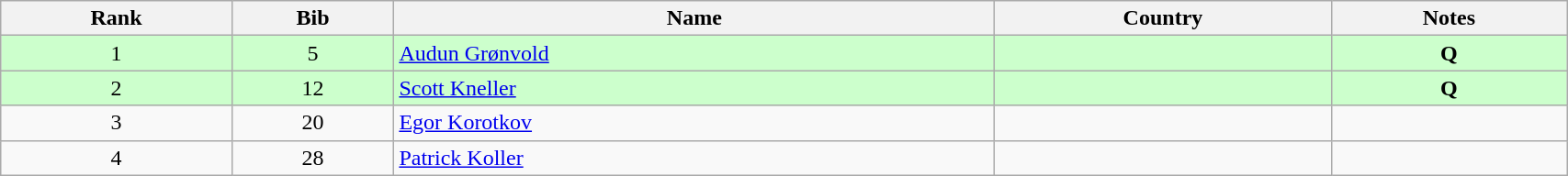<table class="wikitable" style="text-align:center;" width=90%>
<tr>
<th>Rank</th>
<th>Bib</th>
<th>Name</th>
<th>Country</th>
<th>Notes</th>
</tr>
<tr bgcolor="#ccffcc">
<td>1</td>
<td>5</td>
<td align=left><a href='#'>Audun Grønvold</a></td>
<td align=left></td>
<td><strong>Q</strong></td>
</tr>
<tr bgcolor="#ccffcc">
<td>2</td>
<td>12</td>
<td align=left><a href='#'>Scott Kneller</a></td>
<td align=left></td>
<td><strong>Q</strong></td>
</tr>
<tr>
<td>3</td>
<td>20</td>
<td align=left><a href='#'>Egor Korotkov</a></td>
<td align=left></td>
<td></td>
</tr>
<tr>
<td>4</td>
<td>28</td>
<td align=left><a href='#'>Patrick Koller</a></td>
<td align=left></td>
<td></td>
</tr>
</table>
